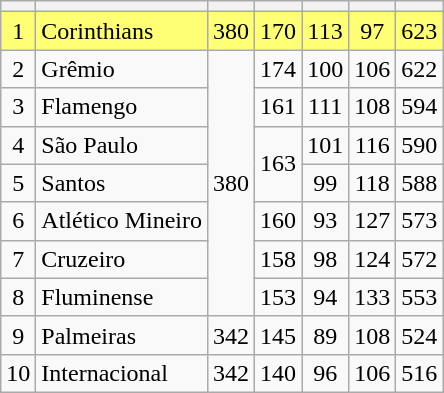<table class="wikitable sortable mw-collapsible" style="text-align:center;">
<tr>
<th></th>
<th></th>
<th></th>
<th></th>
<th></th>
<th></th>
<th></th>
</tr>
<tr style="text-align:center; background:#FFFF75;">
<td>1</td>
<td align="left">Corinthians</td>
<td>380</td>
<td>170</td>
<td>113</td>
<td>97</td>
<td>623</td>
</tr>
<tr>
<td>2</td>
<td align="left">Grêmio</td>
<td rowspan="7">380</td>
<td>174</td>
<td>100</td>
<td>106</td>
<td>622</td>
</tr>
<tr>
<td>3</td>
<td align="left">Flamengo</td>
<td>161</td>
<td>111</td>
<td>108</td>
<td>594</td>
</tr>
<tr>
<td>4</td>
<td align="left">São Paulo</td>
<td rowspan="2">163</td>
<td>101</td>
<td>116</td>
<td>590</td>
</tr>
<tr>
<td>5</td>
<td align="left">Santos</td>
<td>99</td>
<td>118</td>
<td>588</td>
</tr>
<tr>
<td>6</td>
<td align="left">Atlético Mineiro</td>
<td>160</td>
<td>93</td>
<td>127</td>
<td>573</td>
</tr>
<tr>
<td>7</td>
<td align="left">Cruzeiro</td>
<td>158</td>
<td>98</td>
<td>124</td>
<td>572</td>
</tr>
<tr>
<td>8</td>
<td align="left">Fluminense</td>
<td>153</td>
<td>94</td>
<td>133</td>
<td>553</td>
</tr>
<tr>
<td>9</td>
<td align="left">Palmeiras</td>
<td>342</td>
<td>145</td>
<td>89</td>
<td>108</td>
<td>524</td>
</tr>
<tr>
<td>10</td>
<td align="left">Internacional</td>
<td>342</td>
<td>140</td>
<td>96</td>
<td>106</td>
<td>516</td>
</tr>
</table>
